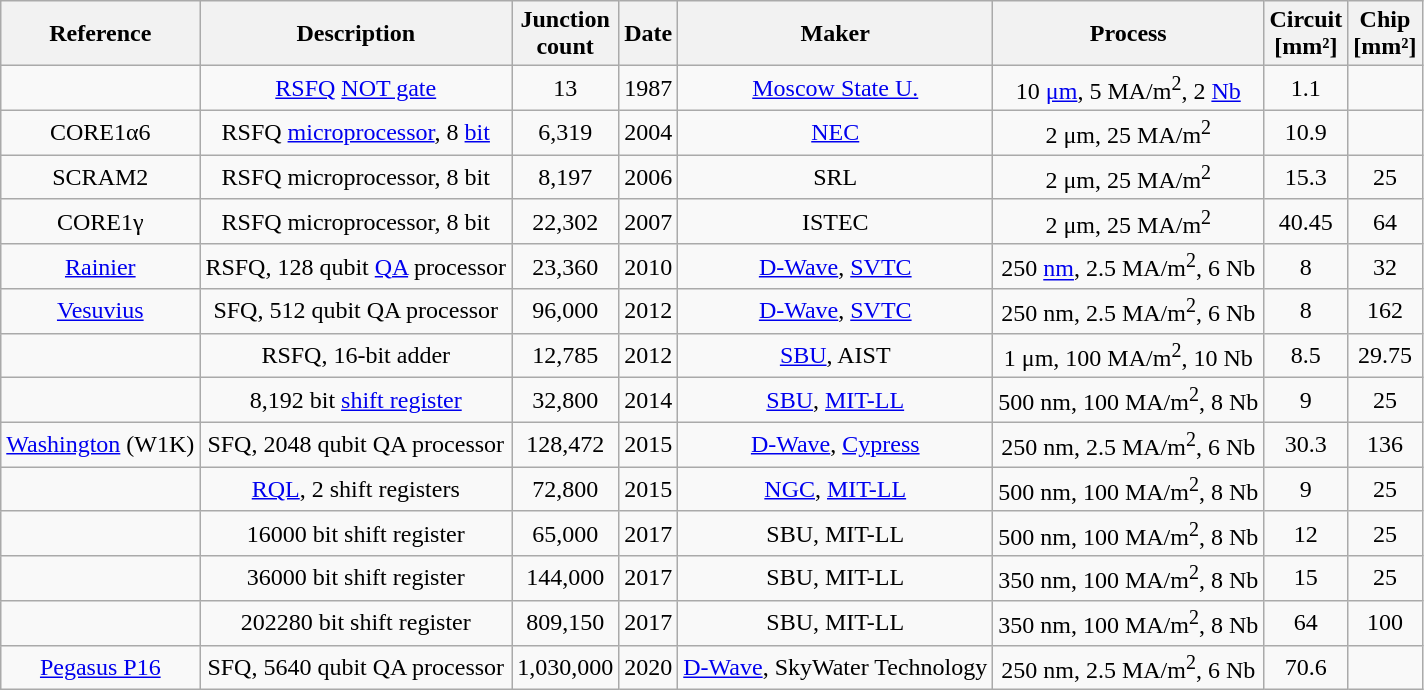<table class="wikitable sortable" style="text-align:center">
<tr>
<th class="unsortable">Reference</th>
<th class="unsortable">Description</th>
<th data-sort-type="number">Junction<br>count</th>
<th>Date</th>
<th>Maker</th>
<th class="unsortable">Process</th>
<th data-sort-type="number">Circuit<br>[mm²]</th>
<th data-sort-type="number">Chip<br>[mm²]</th>
</tr>
<tr>
<td></td>
<td><a href='#'>RSFQ</a> <a href='#'>NOT gate</a></td>
<td>13</td>
<td>1987</td>
<td><a href='#'>Moscow State U.</a></td>
<td>10 <a href='#'>μm</a>, 5 MA/m<sup>2</sup>, 2 <a href='#'>Nb</a></td>
<td>1.1</td>
<td></td>
</tr>
<tr>
<td>CORE1α6</td>
<td>RSFQ <a href='#'>microprocessor</a>, 8 <a href='#'>bit</a></td>
<td>6,319</td>
<td>2004</td>
<td><a href='#'>NEC</a></td>
<td>2 μm, 25 MA/m<sup>2</sup></td>
<td>10.9</td>
<td></td>
</tr>
<tr>
<td>SCRAM2</td>
<td>RSFQ microprocessor, 8 bit</td>
<td>8,197</td>
<td>2006</td>
<td>SRL</td>
<td>2 μm, 25 MA/m<sup>2</sup></td>
<td>15.3</td>
<td>25</td>
</tr>
<tr>
<td>CORE1γ</td>
<td>RSFQ microprocessor, 8 bit</td>
<td>22,302</td>
<td>2007</td>
<td>ISTEC</td>
<td>2 μm, 25 MA/m<sup>2</sup></td>
<td>40.45</td>
<td>64</td>
</tr>
<tr>
<td><a href='#'>Rainier</a></td>
<td>RSFQ, 128 qubit <a href='#'>QA</a> processor</td>
<td>23,360</td>
<td>2010</td>
<td><a href='#'>D-Wave</a>, <a href='#'>SVTC</a></td>
<td>250 <a href='#'>nm</a>, 2.5 MA/m<sup>2</sup>, 6 Nb</td>
<td>8</td>
<td>32</td>
</tr>
<tr>
<td><a href='#'>Vesuvius</a></td>
<td>SFQ, 512 qubit QA processor</td>
<td>96,000</td>
<td>2012</td>
<td><a href='#'>D-Wave</a>, <a href='#'>SVTC</a></td>
<td>250 nm, 2.5 MA/m<sup>2</sup>, 6 Nb</td>
<td>8</td>
<td>162</td>
</tr>
<tr>
<td></td>
<td>RSFQ, 16-bit adder</td>
<td>12,785</td>
<td>2012</td>
<td><a href='#'>SBU</a>, AIST</td>
<td>1 μm, 100 MA/m<sup>2</sup>, 10 Nb</td>
<td>8.5</td>
<td>29.75</td>
</tr>
<tr>
<td></td>
<td>8,192 bit <a href='#'>shift register</a></td>
<td>32,800</td>
<td>2014</td>
<td><a href='#'>SBU</a>, <a href='#'>MIT-LL</a></td>
<td>500 nm, 100 MA/m<sup>2</sup>, 8 Nb</td>
<td>9</td>
<td>25</td>
</tr>
<tr>
<td><a href='#'>Washington</a> (W1K)</td>
<td>SFQ, 2048 qubit QA processor</td>
<td>128,472</td>
<td>2015</td>
<td><a href='#'>D-Wave</a>, <a href='#'>Cypress</a></td>
<td>250 nm, 2.5 MA/m<sup>2</sup>, 6 Nb</td>
<td>30.3</td>
<td>136</td>
</tr>
<tr>
<td></td>
<td><a href='#'>RQL</a>, 2 shift registers</td>
<td>72,800</td>
<td>2015</td>
<td><a href='#'>NGC</a>, <a href='#'>MIT-LL</a></td>
<td>500 nm, 100 MA/m<sup>2</sup>, 8 Nb</td>
<td>9</td>
<td>25</td>
</tr>
<tr>
<td></td>
<td>16000 bit shift register</td>
<td>65,000</td>
<td>2017</td>
<td>SBU, MIT-LL</td>
<td>500 nm, 100 MA/m<sup>2</sup>, 8 Nb</td>
<td>12</td>
<td>25</td>
</tr>
<tr>
<td></td>
<td>36000 bit shift register</td>
<td>144,000</td>
<td>2017</td>
<td>SBU, MIT-LL</td>
<td>350 nm, 100 MA/m<sup>2</sup>, 8 Nb</td>
<td>15</td>
<td>25</td>
</tr>
<tr>
<td></td>
<td>202280 bit shift register</td>
<td>809,150</td>
<td>2017</td>
<td>SBU, MIT-LL</td>
<td>350 nm, 100 MA/m<sup>2</sup>, 8 Nb</td>
<td>64</td>
<td>100</td>
</tr>
<tr>
<td><a href='#'>Pegasus P16</a></td>
<td>SFQ, 5640 qubit QA processor</td>
<td>1,030,000</td>
<td>2020</td>
<td><a href='#'>D-Wave</a>, SkyWater Technology</td>
<td>250 nm, 2.5 MA/m<sup>2</sup>, 6 Nb</td>
<td>70.6</td>
<td></td>
</tr>
</table>
